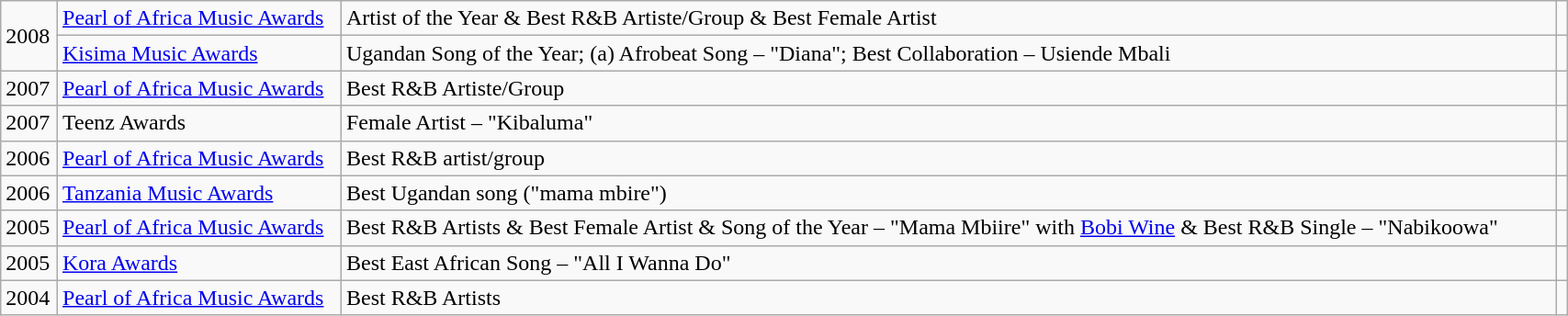<table class="wikitable" width="90%">
<tr>
<td rowspan="2">2008</td>
<td><a href='#'>Pearl of Africa Music Awards</a></td>
<td>Artist of the Year & Best R&B Artiste/Group & Best Female Artist</td>
<td></td>
</tr>
<tr>
<td><a href='#'>Kisima Music Awards</a></td>
<td>Ugandan Song of the Year; (a) Afrobeat Song – "Diana"; Best Collaboration – Usiende Mbali</td>
<td><br></td>
</tr>
<tr>
<td>2007</td>
<td><a href='#'>Pearl of Africa Music Awards</a></td>
<td>Best R&B Artiste/Group</td>
<td></td>
</tr>
<tr>
<td>2007</td>
<td>Teenz Awards</td>
<td>Female Artist – "Kibaluma"</td>
<td><br></td>
</tr>
<tr>
<td>2006</td>
<td><a href='#'>Pearl of Africa Music Awards</a></td>
<td>Best R&B artist/group</td>
<td></td>
</tr>
<tr>
<td>2006</td>
<td><a href='#'>Tanzania Music Awards</a></td>
<td>Best Ugandan song ("mama mbire")</td>
<td></td>
</tr>
<tr>
<td>2005</td>
<td><a href='#'>Pearl of Africa Music Awards</a></td>
<td>Best R&B Artists & Best Female Artist & Song of the Year – "Mama Mbiire" with <a href='#'>Bobi Wine</a> & Best R&B Single – "Nabikoowa"</td>
<td></td>
</tr>
<tr>
<td>2005</td>
<td><a href='#'>Kora Awards</a></td>
<td>Best East African Song – "All I Wanna Do"</td>
<td><br></td>
</tr>
<tr>
<td>2004</td>
<td><a href='#'>Pearl of Africa Music Awards</a></td>
<td>Best R&B Artists</td>
<td></td>
</tr>
</table>
